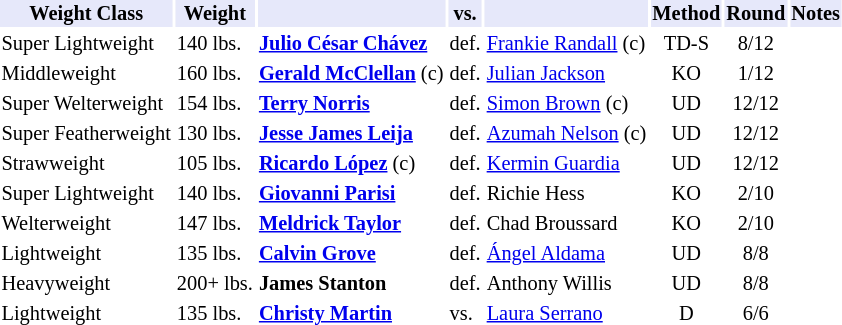<table class="toccolours" style="font-size: 85%;">
<tr>
<th style="background:#e6e8fa; color:#000; text-align:center;">Weight Class</th>
<th style="background:#e6e8fa; color:#000; text-align:center;">Weight</th>
<th style="background:#e6e8fa; color:#000; text-align:center;"></th>
<th style="background:#e6e8fa; color:#000; text-align:center;">vs.</th>
<th style="background:#e6e8fa; color:#000; text-align:center;"></th>
<th style="background:#e6e8fa; color:#000; text-align:center;">Method</th>
<th style="background:#e6e8fa; color:#000; text-align:center;">Round</th>
<th style="background:#e6e8fa; color:#000; text-align:center;">Notes</th>
</tr>
<tr>
<td>Super Lightweight</td>
<td>140 lbs.</td>
<td><strong><a href='#'>Julio César Chávez</a></strong></td>
<td>def.</td>
<td><a href='#'>Frankie Randall</a> (c)</td>
<td align=center>TD-S</td>
<td align=center>8/12</td>
<td></td>
</tr>
<tr>
<td>Middleweight</td>
<td>160 lbs.</td>
<td><strong><a href='#'>Gerald McClellan</a></strong> (c)</td>
<td>def.</td>
<td><a href='#'>Julian Jackson</a></td>
<td align=center>KO</td>
<td align=center>1/12</td>
<td></td>
</tr>
<tr>
<td>Super Welterweight</td>
<td>154 lbs.</td>
<td><strong><a href='#'>Terry Norris</a></strong></td>
<td>def.</td>
<td><a href='#'>Simon Brown</a> (c)</td>
<td align=center>UD</td>
<td align=center>12/12</td>
<td></td>
</tr>
<tr>
<td>Super Featherweight</td>
<td>130 lbs.</td>
<td><strong><a href='#'>Jesse James Leija</a></strong></td>
<td>def.</td>
<td><a href='#'>Azumah Nelson</a> (c)</td>
<td align=center>UD</td>
<td align=center>12/12</td>
<td></td>
</tr>
<tr>
<td>Strawweight</td>
<td>105 lbs.</td>
<td><strong><a href='#'>Ricardo López</a></strong> (c)</td>
<td>def.</td>
<td><a href='#'>Kermin Guardia</a></td>
<td align=center>UD</td>
<td align=center>12/12</td>
<td></td>
</tr>
<tr>
<td>Super Lightweight</td>
<td>140 lbs.</td>
<td><strong><a href='#'>Giovanni Parisi</a></strong></td>
<td>def.</td>
<td>Richie Hess</td>
<td align=center>KO</td>
<td align=center>2/10</td>
</tr>
<tr>
<td>Welterweight</td>
<td>147 lbs.</td>
<td><strong><a href='#'>Meldrick Taylor</a></strong></td>
<td>def.</td>
<td>Chad Broussard</td>
<td align=center>KO</td>
<td align=center>2/10</td>
</tr>
<tr>
<td>Lightweight</td>
<td>135 lbs.</td>
<td><strong><a href='#'>Calvin Grove</a></strong></td>
<td>def.</td>
<td><a href='#'>Ángel Aldama</a></td>
<td align=center>UD</td>
<td align=center>8/8</td>
</tr>
<tr>
<td>Heavyweight</td>
<td>200+ lbs.</td>
<td><strong>James Stanton</strong></td>
<td>def.</td>
<td>Anthony Willis</td>
<td align=center>UD</td>
<td align=center>8/8</td>
</tr>
<tr>
<td>Lightweight</td>
<td>135 lbs.</td>
<td><strong><a href='#'>Christy Martin</a></strong></td>
<td>vs.</td>
<td><a href='#'>Laura Serrano</a></td>
<td align=center>D</td>
<td align=center>6/6</td>
</tr>
</table>
